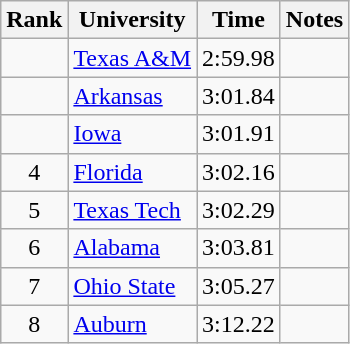<table class="wikitable sortable" style="text-align:center">
<tr>
<th>Rank</th>
<th>University</th>
<th>Time</th>
<th>Notes</th>
</tr>
<tr>
<td></td>
<td align=left><a href='#'>Texas A&M</a></td>
<td>2:59.98</td>
<td></td>
</tr>
<tr>
<td></td>
<td align=left><a href='#'>Arkansas</a></td>
<td>3:01.84</td>
<td></td>
</tr>
<tr>
<td></td>
<td align=left><a href='#'>Iowa</a></td>
<td>3:01.91</td>
<td></td>
</tr>
<tr>
<td>4</td>
<td align=left><a href='#'>Florida</a></td>
<td>3:02.16</td>
<td></td>
</tr>
<tr>
<td>5</td>
<td align=left><a href='#'>Texas Tech</a></td>
<td>3:02.29</td>
<td></td>
</tr>
<tr>
<td>6</td>
<td align=left><a href='#'>Alabama</a></td>
<td>3:03.81</td>
<td></td>
</tr>
<tr>
<td>7</td>
<td align=left><a href='#'>Ohio State</a></td>
<td>3:05.27</td>
<td></td>
</tr>
<tr>
<td>8</td>
<td align=left><a href='#'>Auburn</a></td>
<td>3:12.22</td>
<td></td>
</tr>
</table>
